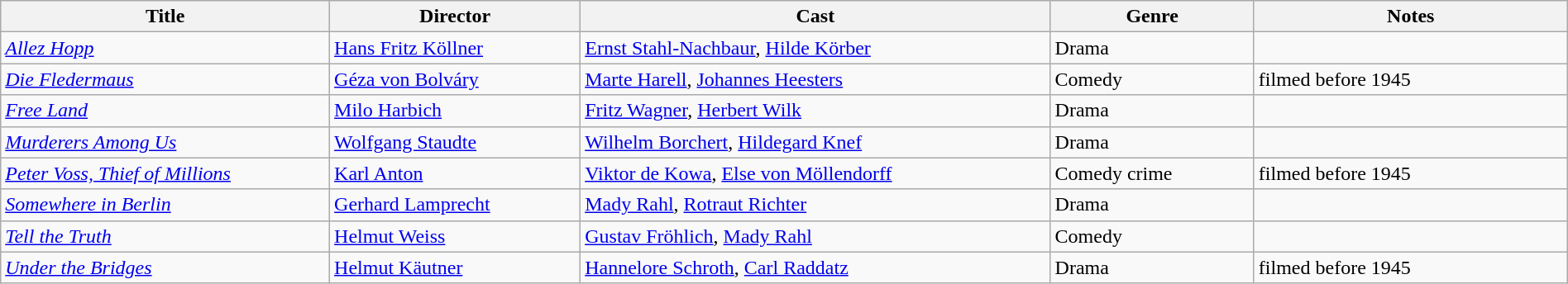<table class="wikitable" style="width:100%;">
<tr>
<th style="width:21%;">Title</th>
<th style="width:16%;">Director</th>
<th style="width:30%;">Cast</th>
<th style="width:13%;">Genre</th>
<th style="width:20%;">Notes</th>
</tr>
<tr>
<td><em><a href='#'>Allez Hopp</a></em></td>
<td><a href='#'>Hans Fritz Köllner</a></td>
<td><a href='#'>Ernst Stahl-Nachbaur</a>, <a href='#'>Hilde Körber</a></td>
<td>Drama</td>
<td></td>
</tr>
<tr>
<td><em><a href='#'>Die Fledermaus</a></em></td>
<td><a href='#'>Géza von Bolváry</a></td>
<td><a href='#'>Marte Harell</a>, <a href='#'>Johannes Heesters</a></td>
<td>Comedy</td>
<td>filmed before 1945</td>
</tr>
<tr>
<td><em><a href='#'>Free Land</a></em></td>
<td><a href='#'>Milo Harbich</a></td>
<td><a href='#'>Fritz Wagner</a>, <a href='#'>Herbert Wilk</a></td>
<td>Drama</td>
<td></td>
</tr>
<tr>
<td><em><a href='#'>Murderers Among Us</a></em></td>
<td><a href='#'>Wolfgang Staudte</a></td>
<td><a href='#'>Wilhelm Borchert</a>, <a href='#'>Hildegard Knef</a></td>
<td>Drama</td>
<td></td>
</tr>
<tr>
<td><em><a href='#'>Peter Voss, Thief of Millions</a></em></td>
<td><a href='#'>Karl Anton</a></td>
<td><a href='#'>Viktor de Kowa</a>, <a href='#'>Else von Möllendorff</a></td>
<td>Comedy crime</td>
<td>filmed before 1945</td>
</tr>
<tr>
<td><em><a href='#'>Somewhere in Berlin</a></em></td>
<td><a href='#'>Gerhard Lamprecht</a></td>
<td><a href='#'>Mady Rahl</a>, <a href='#'>Rotraut Richter</a></td>
<td>Drama</td>
<td></td>
</tr>
<tr>
<td><em><a href='#'>Tell the Truth</a></em></td>
<td><a href='#'>Helmut Weiss</a></td>
<td><a href='#'>Gustav Fröhlich</a>, <a href='#'>Mady Rahl</a></td>
<td>Comedy</td>
<td></td>
</tr>
<tr>
<td><em><a href='#'>Under the Bridges</a></em></td>
<td><a href='#'>Helmut Käutner</a></td>
<td><a href='#'>Hannelore Schroth</a>, <a href='#'>Carl Raddatz</a></td>
<td>Drama</td>
<td>filmed before 1945</td>
</tr>
</table>
